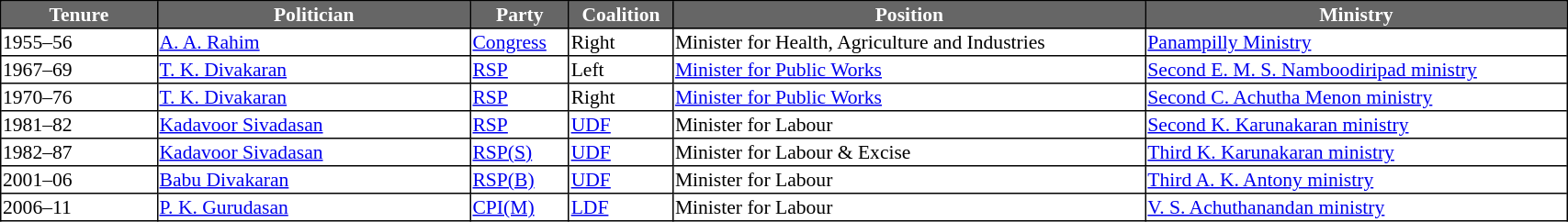<table width="90%" cellpadding="1" cellspacing="0" border="1" style="border-collapse: collapse; border: 1px #000000 solid; font-size: 0.9em; font-family: verdana">
<tr>
<th width="10%"; style="background-color:#666666; color:white">Tenure</th>
<th width="20%"; style="background-color:#666666; color:white">Politician</th>
<th style="background-color:#666666; color:white">Party</th>
<th style="background-color:#666666; color:white">Coalition</th>
<th style="background-color:#666666; color:white">Position</th>
<th style="background-color:#666666; color:white">Ministry</th>
</tr>
<tr --->
<td>1955–56</td>
<td><a href='#'>A. A. Rahim</a></td>
<td><a href='#'>Congress</a></td>
<td>Right</td>
<td>Minister for Health, Agriculture and Industries</td>
<td><a href='#'>Panampilly Ministry</a></td>
</tr>
<tr --->
<td>1967–69</td>
<td><a href='#'>T. K. Divakaran</a></td>
<td><a href='#'>RSP</a></td>
<td>Left</td>
<td><a href='#'>Minister for Public Works</a></td>
<td><a href='#'>Second E. M. S. Namboodiripad ministry</a></td>
</tr>
<tr --->
<td>1970–76</td>
<td><a href='#'>T. K. Divakaran</a></td>
<td><a href='#'>RSP</a></td>
<td>Right</td>
<td><a href='#'>Minister for Public Works</a></td>
<td><a href='#'>Second C. Achutha Menon ministry</a></td>
</tr>
<tr --->
<td>1981–82</td>
<td><a href='#'>Kadavoor Sivadasan</a></td>
<td><a href='#'>RSP</a></td>
<td><a href='#'>UDF</a></td>
<td>Minister for Labour</td>
<td><a href='#'>Second K. Karunakaran ministry</a></td>
</tr>
<tr --->
<td>1982–87</td>
<td><a href='#'>Kadavoor Sivadasan</a></td>
<td><a href='#'>RSP(S)</a></td>
<td><a href='#'>UDF</a></td>
<td>Minister for Labour & Excise</td>
<td><a href='#'>Third K. Karunakaran ministry</a></td>
</tr>
<tr --->
<td>2001–06</td>
<td><a href='#'>Babu Divakaran</a></td>
<td><a href='#'>RSP(B)</a></td>
<td><a href='#'>UDF</a></td>
<td>Minister for Labour</td>
<td><a href='#'>Third A. K. Antony ministry</a></td>
</tr>
<tr --->
<td>2006–11</td>
<td><a href='#'>P. K. Gurudasan</a></td>
<td><a href='#'>CPI(M)</a></td>
<td><a href='#'>LDF</a></td>
<td>Minister for Labour</td>
<td><a href='#'>V. S. Achuthanandan ministry</a></td>
</tr>
</table>
